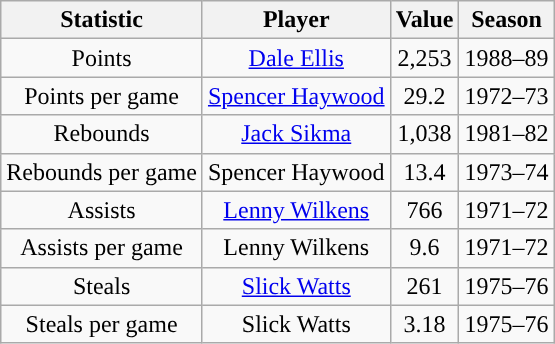<table class="wikitable" style="text-align:center">
<tr>
<th>Statistic</th>
<th>Player</th>
<th>Value</th>
<th>Season</th>
</tr>
<tr>
<td>Points</td>
<td><a href='#'>Dale Ellis</a></td>
<td>2,253</td>
<td>1988–89</td>
</tr>
<tr>
<td>Points per game</td>
<td><a href='#'>Spencer Haywood</a></td>
<td>29.2</td>
<td>1972–73</td>
</tr>
<tr>
<td>Rebounds</td>
<td><a href='#'>Jack Sikma</a></td>
<td>1,038</td>
<td>1981–82</td>
</tr>
<tr>
<td>Rebounds per game</td>
<td>Spencer Haywood</td>
<td>13.4</td>
<td>1973–74</td>
</tr>
<tr>
<td>Assists</td>
<td><a href='#'>Lenny Wilkens</a></td>
<td>766</td>
<td>1971–72</td>
</tr>
<tr>
<td>Assists per game</td>
<td>Lenny Wilkens</td>
<td>9.6</td>
<td>1971–72</td>
</tr>
<tr>
<td>Steals</td>
<td><a href='#'>Slick Watts</a></td>
<td>261</td>
<td>1975–76</td>
</tr>
<tr>
<td>Steals per game</td>
<td>Slick Watts</td>
<td>3.18</td>
<td>1975–76</td>
</tr>
</table>
